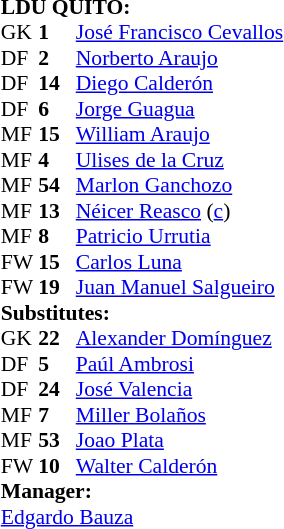<table style="font-size: 90%" cellspacing="0" cellpadding="0" align=center>
<tr>
<td colspan="4"><strong>LDU QUITO:</strong></td>
</tr>
<tr>
<th width=25></th>
<th width=25></th>
</tr>
<tr>
<td>GK</td>
<td><strong>1</strong></td>
<td><a href='#'>José Francisco Cevallos</a></td>
<td></td>
</tr>
<tr>
<td>DF</td>
<td><strong>2</strong></td>
<td><a href='#'>Norberto Araujo</a></td>
</tr>
<tr>
<td>DF</td>
<td><strong>14</strong></td>
<td><a href='#'>Diego Calderón</a></td>
</tr>
<tr>
<td>DF</td>
<td><strong>6</strong></td>
<td><a href='#'>Jorge Guagua</a></td>
<td></td>
</tr>
<tr>
<td>MF</td>
<td><strong>15</strong></td>
<td><a href='#'>William Araujo</a></td>
</tr>
<tr>
<td>MF</td>
<td><strong>4</strong></td>
<td><a href='#'>Ulises de la Cruz</a></td>
</tr>
<tr>
<td>MF</td>
<td><strong>54</strong></td>
<td><a href='#'>Marlon Ganchozo</a></td>
<td></td>
<td></td>
</tr>
<tr>
<td>MF</td>
<td><strong>13</strong></td>
<td><a href='#'>Néicer Reasco</a> (<a href='#'>c</a>)</td>
<td></td>
</tr>
<tr>
<td>MF</td>
<td><strong>8</strong></td>
<td><a href='#'>Patricio Urrutia</a></td>
</tr>
<tr>
<td>FW</td>
<td><strong>15</strong></td>
<td><a href='#'>Carlos Luna</a></td>
<td></td>
<td></td>
</tr>
<tr>
<td>FW</td>
<td><strong>19</strong></td>
<td><a href='#'>Juan Manuel Salgueiro</a></td>
<td></td>
<td></td>
</tr>
<tr>
<td colspan=3><strong>Substitutes:</strong></td>
</tr>
<tr>
<td>GK</td>
<td><strong>22</strong></td>
<td><a href='#'>Alexander Domínguez</a></td>
</tr>
<tr>
<td>DF</td>
<td><strong>5</strong></td>
<td><a href='#'>Paúl Ambrosi</a></td>
</tr>
<tr>
<td>DF</td>
<td><strong>24</strong></td>
<td><a href='#'>José Valencia</a></td>
<td></td>
<td></td>
</tr>
<tr>
<td>MF</td>
<td><strong>7</strong></td>
<td><a href='#'>Miller Bolaños</a></td>
<td></td>
<td></td>
</tr>
<tr>
<td>MF</td>
<td><strong>53</strong></td>
<td><a href='#'>Joao Plata</a></td>
</tr>
<tr>
<td>FW</td>
<td><strong>10</strong></td>
<td><a href='#'>Walter Calderón</a></td>
<td></td>
<td></td>
</tr>
<tr>
<td colspan=3><strong>Manager:</strong></td>
</tr>
<tr>
<td colspan=4><a href='#'>Edgardo Bauza</a></td>
</tr>
</table>
